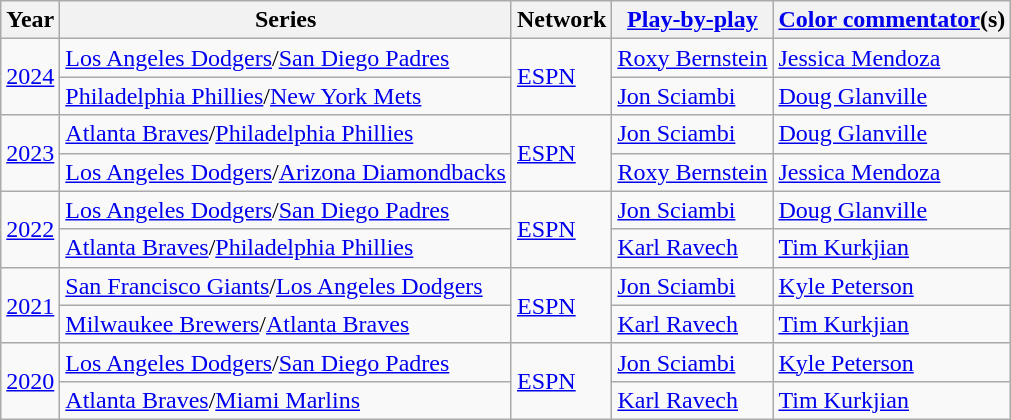<table class="wikitable">
<tr>
<th>Year</th>
<th>Series</th>
<th>Network</th>
<th><a href='#'>Play-by-play</a></th>
<th><a href='#'>Color commentator</a>(s)</th>
</tr>
<tr>
<td rowspan="2"><a href='#'>2024</a></td>
<td><a href='#'>Los Angeles Dodgers</a>/<a href='#'>San Diego Padres</a></td>
<td rowspan=2><a href='#'>ESPN</a></td>
<td><a href='#'>Roxy Bernstein</a></td>
<td><a href='#'>Jessica Mendoza</a></td>
</tr>
<tr>
<td><a href='#'>Philadelphia Phillies</a>/<a href='#'>New York Mets</a></td>
<td><a href='#'>Jon Sciambi</a></td>
<td><a href='#'>Doug Glanville</a></td>
</tr>
<tr>
<td rowspan="2"><a href='#'>2023</a></td>
<td><a href='#'>Atlanta Braves</a>/<a href='#'>Philadelphia Phillies</a></td>
<td rowspan=2><a href='#'>ESPN</a></td>
<td><a href='#'>Jon Sciambi</a></td>
<td><a href='#'>Doug Glanville</a></td>
</tr>
<tr>
<td><a href='#'>Los Angeles Dodgers</a>/<a href='#'>Arizona Diamondbacks</a></td>
<td><a href='#'>Roxy Bernstein</a></td>
<td><a href='#'>Jessica Mendoza</a></td>
</tr>
<tr>
<td rowspan="2"><a href='#'>2022</a></td>
<td><a href='#'>Los Angeles Dodgers</a>/<a href='#'>San Diego Padres</a></td>
<td rowspan=2><a href='#'>ESPN</a></td>
<td><a href='#'>Jon Sciambi</a></td>
<td><a href='#'>Doug Glanville</a></td>
</tr>
<tr>
<td><a href='#'>Atlanta Braves</a>/<a href='#'>Philadelphia Phillies</a></td>
<td><a href='#'>Karl Ravech</a></td>
<td><a href='#'>Tim Kurkjian</a></td>
</tr>
<tr>
<td rowspan="2"><a href='#'>2021</a></td>
<td><a href='#'>San Francisco Giants</a>/<a href='#'>Los Angeles Dodgers</a></td>
<td rowspan=2><a href='#'>ESPN</a></td>
<td><a href='#'>Jon Sciambi</a></td>
<td><a href='#'>Kyle Peterson</a></td>
</tr>
<tr>
<td><a href='#'>Milwaukee Brewers</a>/<a href='#'>Atlanta Braves</a></td>
<td><a href='#'>Karl Ravech</a></td>
<td><a href='#'>Tim Kurkjian</a></td>
</tr>
<tr>
<td rowspan=2><a href='#'>2020</a></td>
<td><a href='#'>Los Angeles Dodgers</a>/<a href='#'>San Diego Padres</a></td>
<td rowspan=2><a href='#'>ESPN</a></td>
<td><a href='#'>Jon Sciambi</a></td>
<td><a href='#'>Kyle Peterson</a></td>
</tr>
<tr>
<td><a href='#'>Atlanta Braves</a>/<a href='#'>Miami Marlins</a></td>
<td><a href='#'>Karl Ravech</a></td>
<td><a href='#'>Tim Kurkjian</a></td>
</tr>
</table>
